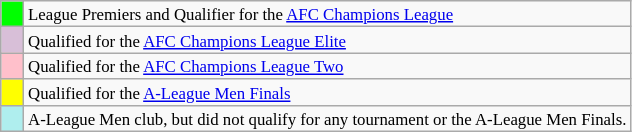<table class="wikitable" style="text-align:left; font-size:70%;">
<tr>
<td style="width:10px; background-color:lime"></td>
<td>League Premiers and Qualifier for the <a href='#'>AFC Champions League</a></td>
</tr>
<tr>
<td style="width:10px; background-color:thistle"></td>
<td>Qualified for the <a href='#'>AFC Champions League Elite</a></td>
</tr>
<tr>
<td style="width:10px; background-color:pink"></td>
<td>Qualified for the <a href='#'>AFC Champions League Two</a></td>
</tr>
<tr>
<td style="width:10px; background-color:yellow;"></td>
<td>Qualified for the <a href='#'>A-League Men Finals</a></td>
</tr>
<tr>
<td style="width:10px; background-color:#afeeee"></td>
<td>A-League Men club, but did not qualify for any tournament or the A-League Men Finals.</td>
</tr>
</table>
